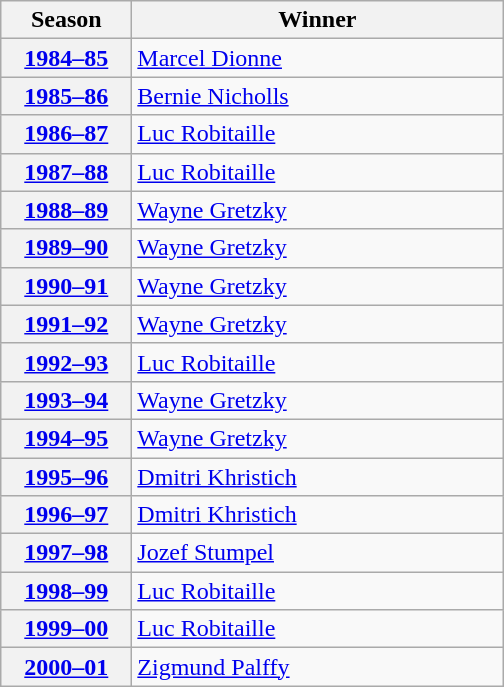<table class="wikitable">
<tr>
<th scope="col" style="width:5em">Season</th>
<th scope="col" style="width:15em">Winner</th>
</tr>
<tr>
<th scope="row"><a href='#'>1984–85</a></th>
<td><a href='#'>Marcel Dionne</a></td>
</tr>
<tr>
<th scope="row"><a href='#'>1985–86</a></th>
<td><a href='#'>Bernie Nicholls</a></td>
</tr>
<tr>
<th scope="row"><a href='#'>1986–87</a></th>
<td><a href='#'>Luc Robitaille</a></td>
</tr>
<tr>
<th scope="row"><a href='#'>1987–88</a></th>
<td><a href='#'>Luc Robitaille</a></td>
</tr>
<tr>
<th scope="row"><a href='#'>1988–89</a></th>
<td><a href='#'>Wayne Gretzky</a></td>
</tr>
<tr>
<th scope="row"><a href='#'>1989–90</a></th>
<td><a href='#'>Wayne Gretzky</a></td>
</tr>
<tr>
<th scope="row"><a href='#'>1990–91</a></th>
<td><a href='#'>Wayne Gretzky</a></td>
</tr>
<tr>
<th scope="row"><a href='#'>1991–92</a></th>
<td><a href='#'>Wayne Gretzky</a></td>
</tr>
<tr>
<th scope="row"><a href='#'>1992–93</a></th>
<td><a href='#'>Luc Robitaille</a></td>
</tr>
<tr>
<th scope="row"><a href='#'>1993–94</a></th>
<td><a href='#'>Wayne Gretzky</a></td>
</tr>
<tr>
<th scope="row"><a href='#'>1994–95</a></th>
<td><a href='#'>Wayne Gretzky</a></td>
</tr>
<tr>
<th scope="row"><a href='#'>1995–96</a></th>
<td><a href='#'>Dmitri Khristich</a></td>
</tr>
<tr>
<th scope="row"><a href='#'>1996–97</a></th>
<td><a href='#'>Dmitri Khristich</a></td>
</tr>
<tr>
<th scope="row"><a href='#'>1997–98</a></th>
<td><a href='#'>Jozef Stumpel</a></td>
</tr>
<tr>
<th scope="row"><a href='#'>1998–99</a></th>
<td><a href='#'>Luc Robitaille</a></td>
</tr>
<tr>
<th scope="row"><a href='#'>1999–00</a></th>
<td><a href='#'>Luc Robitaille</a></td>
</tr>
<tr>
<th scope="row"><a href='#'>2000–01</a></th>
<td><a href='#'>Zigmund Palffy</a></td>
</tr>
</table>
